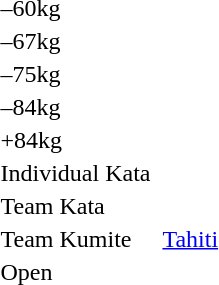<table>
<tr>
<td>–60kg</td>
<td></td>
<td></td>
<td></td>
</tr>
<tr>
<td>–67kg</td>
<td></td>
<td></td>
<td></td>
</tr>
<tr>
<td>–75kg</td>
<td></td>
<td></td>
<td></td>
</tr>
<tr>
<td>–84kg</td>
<td></td>
<td></td>
<td></td>
</tr>
<tr>
<td>+84kg</td>
<td></td>
<td></td>
<td></td>
</tr>
<tr>
<td>Individual Kata</td>
<td></td>
<td></td>
<td></td>
</tr>
<tr>
<td>Team Kata</td>
<td></td>
<td></td>
<td></td>
</tr>
<tr>
<td>Team Kumite</td>
<td></td>
<td> <a href='#'>Tahiti</a></td>
<td></td>
</tr>
<tr>
<td>Open</td>
<td></td>
<td></td>
<td></td>
</tr>
</table>
